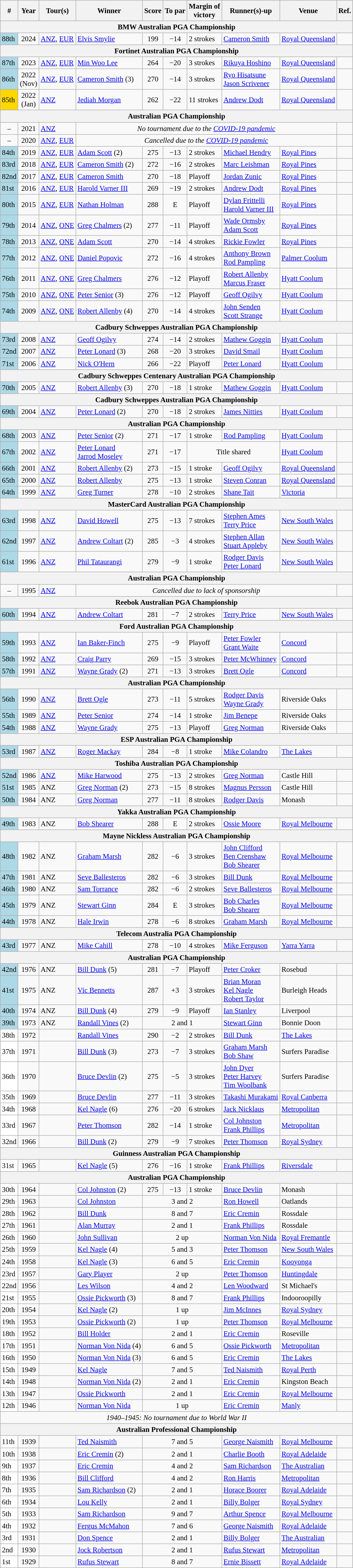<table class=wikitable style="font-size:95%">
<tr>
<th>#</th>
<th>Year</th>
<th>Tour(s)</th>
<th>Winner</th>
<th>Score</th>
<th>To par</th>
<th>Margin of<br>victory</th>
<th>Runner(s)-up</th>
<th>Venue</th>
<th>Ref.</th>
</tr>
<tr>
<th colspan=10>BMW Australian PGA Championship</th>
</tr>
<tr>
<td style="background:lightblue">88th</td>
<td align=center>2024</td>
<td><a href='#'>ANZ</a>, <a href='#'>EUR</a></td>
<td> <a href='#'>Elvis Smylie</a></td>
<td align=center>199</td>
<td align=center>−14</td>
<td>2 strokes</td>
<td> <a href='#'>Cameron Smith</a></td>
<td><a href='#'>Royal Queensland</a></td>
<td></td>
</tr>
<tr>
<th colspan=10>Fortinet Australian PGA Championship</th>
</tr>
<tr>
<td style="background:lightblue">87th</td>
<td align=center>2023</td>
<td><a href='#'>ANZ</a>, <a href='#'>EUR</a></td>
<td> <a href='#'>Min Woo Lee</a></td>
<td align=center>264</td>
<td align=center>−20</td>
<td>3 strokes</td>
<td> <a href='#'>Rikuya Hoshino</a></td>
<td><a href='#'>Royal Queensland</a></td>
<td></td>
</tr>
<tr>
<td style="background:lightblue">86th</td>
<td align=center>2022<br>(Nov)</td>
<td><a href='#'>ANZ</a>, <a href='#'>EUR</a></td>
<td> <a href='#'>Cameron Smith</a> (3)</td>
<td align=center>270</td>
<td align=center>−14</td>
<td>3 strokes</td>
<td> <a href='#'>Ryo Hisatsune</a><br> <a href='#'>Jason Scrivener</a></td>
<td><a href='#'>Royal Queensland</a></td>
<td></td>
</tr>
<tr>
<td style="background:gold">85th</td>
<td align=center>2022<br>(Jan)</td>
<td><a href='#'>ANZ</a></td>
<td> <a href='#'>Jediah Morgan</a></td>
<td align=center>262</td>
<td align=center>−22</td>
<td>11 strokes</td>
<td> <a href='#'>Andrew Dodt</a></td>
<td><a href='#'>Royal Queensland</a></td>
<td></td>
</tr>
<tr>
<th colspan=10>Australian PGA Championship</th>
</tr>
<tr>
<td align=center>–</td>
<td align=center>2021</td>
<td><a href='#'>ANZ</a></td>
<td colspan=6 align=center><em>No tournament due to the <a href='#'>COVID-19 pandemic</a></em></td>
<td></td>
</tr>
<tr>
<td align=center>–</td>
<td align=center>2020</td>
<td><a href='#'>ANZ</a>, <a href='#'>EUR</a></td>
<td colspan=6 align=center><em>Cancelled due to the <a href='#'>COVID-19 pandemic</a></em></td>
<td></td>
</tr>
<tr>
<td style="background:lightblue">84th</td>
<td align=center>2019</td>
<td><a href='#'>ANZ</a>, <a href='#'>EUR</a></td>
<td> <a href='#'>Adam Scott</a> (2)</td>
<td align="center">275</td>
<td align="center">−13</td>
<td>2 strokes</td>
<td> <a href='#'>Michael Hendry</a></td>
<td><a href='#'>Royal Pines</a></td>
<td></td>
</tr>
<tr>
<td style="background:lightblue">83rd</td>
<td align=center>2018</td>
<td><a href='#'>ANZ</a>, <a href='#'>EUR</a></td>
<td> <a href='#'>Cameron Smith</a> (2)</td>
<td align="center">272</td>
<td align="center">−16</td>
<td>2 strokes</td>
<td> <a href='#'>Marc Leishman</a></td>
<td><a href='#'>Royal Pines</a></td>
<td></td>
</tr>
<tr>
<td style="background:lightblue">82nd</td>
<td align=center>2017</td>
<td><a href='#'>ANZ</a>, <a href='#'>EUR</a></td>
<td> <a href='#'>Cameron Smith</a></td>
<td align="center">270</td>
<td align="center">−18</td>
<td>Playoff</td>
<td> <a href='#'>Jordan Zunic</a></td>
<td><a href='#'>Royal Pines</a></td>
<td></td>
</tr>
<tr>
<td style="background:lightblue">81st</td>
<td align=center>2016</td>
<td><a href='#'>ANZ</a>, <a href='#'>EUR</a></td>
<td> <a href='#'>Harold Varner III</a></td>
<td align="center">269</td>
<td align="center">−19</td>
<td>2 strokes</td>
<td> <a href='#'>Andrew Dodt</a></td>
<td><a href='#'>Royal Pines</a></td>
<td></td>
</tr>
<tr>
<td style="background:lightblue">80th</td>
<td align=center>2015</td>
<td><a href='#'>ANZ</a>, <a href='#'>EUR</a></td>
<td> <a href='#'>Nathan Holman</a></td>
<td align="center">288</td>
<td align="center">E</td>
<td>Playoff</td>
<td> <a href='#'>Dylan Frittelli</a><br> <a href='#'>Harold Varner III</a></td>
<td><a href='#'>Royal Pines</a></td>
<td></td>
</tr>
<tr>
<td style="background:lightblue">79th</td>
<td align=center>2014</td>
<td><a href='#'>ANZ</a>, <a href='#'>ONE</a></td>
<td> <a href='#'>Greg Chalmers</a> (2)</td>
<td align="center">277</td>
<td align="center">−11</td>
<td>Playoff</td>
<td> <a href='#'>Wade Ormsby</a><br> <a href='#'>Adam Scott</a></td>
<td><a href='#'>Royal Pines</a></td>
<td></td>
</tr>
<tr>
<td style="background:lightblue">78th</td>
<td align=center>2013</td>
<td><a href='#'>ANZ</a>, <a href='#'>ONE</a></td>
<td> <a href='#'>Adam Scott</a></td>
<td align="center">270</td>
<td align="center">−14</td>
<td>4 strokes</td>
<td> <a href='#'>Rickie Fowler</a></td>
<td><a href='#'>Royal Pines</a></td>
<td></td>
</tr>
<tr>
<td style="background:lightblue">77th</td>
<td align=center>2012</td>
<td><a href='#'>ANZ</a>, <a href='#'>ONE</a></td>
<td> <a href='#'>Daniel Popovic</a></td>
<td align="center">272</td>
<td align="center">−16</td>
<td>4 strokes</td>
<td> <a href='#'>Anthony Brown</a><br> <a href='#'>Rod Pampling</a></td>
<td><a href='#'>Palmer Coolum</a></td>
<td></td>
</tr>
<tr>
<td style="background:lightblue">76th</td>
<td align=center>2011</td>
<td><a href='#'>ANZ</a>, <a href='#'>ONE</a></td>
<td> <a href='#'>Greg Chalmers</a></td>
<td align="center">276</td>
<td align="center">−12</td>
<td>Playoff</td>
<td> <a href='#'>Robert Allenby</a><br> <a href='#'>Marcus Fraser</a></td>
<td><a href='#'>Hyatt Coolum</a></td>
<td></td>
</tr>
<tr>
<td style="background:lightblue">75th</td>
<td align=center>2010</td>
<td><a href='#'>ANZ</a>, <a href='#'>ONE</a></td>
<td> <a href='#'>Peter Senior</a> (3)</td>
<td align="center">276</td>
<td align="center">−12</td>
<td>Playoff</td>
<td> <a href='#'>Geoff Ogilvy</a></td>
<td><a href='#'>Hyatt Coolum</a></td>
<td></td>
</tr>
<tr>
<td style="background:lightblue">74th</td>
<td align=center>2009</td>
<td><a href='#'>ANZ</a>, <a href='#'>ONE</a></td>
<td> <a href='#'>Robert Allenby</a> (4)</td>
<td align="center">270</td>
<td align="center">−14</td>
<td>4 strokes</td>
<td> <a href='#'>John Senden</a><br> <a href='#'>Scott Strange</a></td>
<td><a href='#'>Hyatt Coolum</a></td>
<td></td>
</tr>
<tr>
<th colspan=10>Cadbury Schweppes Australian PGA Championship</th>
</tr>
<tr>
<td style="background:lightblue">73rd</td>
<td align=center>2008</td>
<td><a href='#'>ANZ</a></td>
<td> <a href='#'>Geoff Ogilvy</a></td>
<td align="center">274</td>
<td align="center">−14</td>
<td>2 strokes</td>
<td> <a href='#'>Mathew Goggin</a></td>
<td><a href='#'>Hyatt Coolum</a></td>
<td></td>
</tr>
<tr>
<td style="background:lightblue">72nd</td>
<td align=center>2007</td>
<td><a href='#'>ANZ</a></td>
<td> <a href='#'>Peter Lonard</a> (3)</td>
<td align="center">268</td>
<td align="center">−20</td>
<td>3 strokes</td>
<td> <a href='#'>David Smail</a></td>
<td><a href='#'>Hyatt Coolum</a></td>
<td></td>
</tr>
<tr>
<td style="background:lightblue">71st</td>
<td align=center>2006</td>
<td><a href='#'>ANZ</a></td>
<td> <a href='#'>Nick O'Hern</a></td>
<td align="center">266</td>
<td align="center">−22</td>
<td>Playoff</td>
<td> <a href='#'>Peter Lonard</a></td>
<td><a href='#'>Hyatt Coolum</a></td>
<td></td>
</tr>
<tr>
<th colspan=10>Cadbury Schweppes Centenary Australian PGA Championship</th>
</tr>
<tr>
<td style="background:lightblue">70th</td>
<td align=center>2005</td>
<td><a href='#'>ANZ</a></td>
<td> <a href='#'>Robert Allenby</a> (3)</td>
<td align="center">270</td>
<td align="center">−18</td>
<td>1 stroke</td>
<td> <a href='#'>Mathew Goggin</a></td>
<td><a href='#'>Hyatt Coolum</a></td>
<td></td>
</tr>
<tr>
<th colspan=10>Cadbury Schweppes Australian PGA Championship</th>
</tr>
<tr>
<td style="background:lightblue">69th</td>
<td align=center>2004</td>
<td><a href='#'>ANZ</a></td>
<td> <a href='#'>Peter Lonard</a> (2)</td>
<td align="center">270</td>
<td align="center">−18</td>
<td>2 strokes</td>
<td> <a href='#'>James Nitties</a></td>
<td><a href='#'>Hyatt Coolum</a></td>
<td></td>
</tr>
<tr>
<th colspan=10>Australian PGA Championship</th>
</tr>
<tr>
<td style="background:lightblue">68th</td>
<td align=center>2003</td>
<td><a href='#'>ANZ</a></td>
<td> <a href='#'>Peter Senior</a> (2)</td>
<td align="center">271</td>
<td align="center">−17</td>
<td>1 stroke</td>
<td> <a href='#'>Rod Pampling</a></td>
<td><a href='#'>Hyatt Coolum</a></td>
<td></td>
</tr>
<tr>
<td style="background:lightblue">67th</td>
<td align=center>2002</td>
<td><a href='#'>ANZ</a></td>
<td> <a href='#'>Peter Lonard</a><br> <a href='#'>Jarrod Moseley</a></td>
<td align="center">271</td>
<td align="center">−17</td>
<td colspan=2 align=center>Title shared</td>
<td><a href='#'>Hyatt Coolum</a></td>
<td></td>
</tr>
<tr>
<td style="background:lightblue">66th</td>
<td align=center>2001</td>
<td><a href='#'>ANZ</a></td>
<td> <a href='#'>Robert Allenby</a> (2)</td>
<td align="center">273</td>
<td align="center">−15</td>
<td>1 stroke</td>
<td> <a href='#'>Geoff Ogilvy</a></td>
<td><a href='#'>Royal Queensland</a></td>
<td></td>
</tr>
<tr>
<td style="background:lightblue">65th</td>
<td align=center>2000</td>
<td><a href='#'>ANZ</a></td>
<td> <a href='#'>Robert Allenby</a></td>
<td align="center">275</td>
<td align="center">−13</td>
<td>1 stroke</td>
<td> <a href='#'>Steven Conran</a></td>
<td><a href='#'>Royal Queensland</a></td>
<td></td>
</tr>
<tr>
<td style="background:lightblue">64th</td>
<td align=center>1999</td>
<td><a href='#'>ANZ</a></td>
<td> <a href='#'>Greg Turner</a></td>
<td align="center">278</td>
<td align="center">−10</td>
<td>2 strokes</td>
<td> <a href='#'>Shane Tait</a></td>
<td><a href='#'>Victoria</a></td>
<td></td>
</tr>
<tr>
<th colspan=10>MasterCard Australian PGA Championship</th>
</tr>
<tr>
<td style="background:lightblue">63rd</td>
<td align=center>1998</td>
<td><a href='#'>ANZ</a></td>
<td> <a href='#'>David Howell</a></td>
<td align="center">275</td>
<td align="center">−13</td>
<td>7 strokes</td>
<td> <a href='#'>Stephen Ames</a><br> <a href='#'>Terry Price</a></td>
<td><a href='#'>New South Wales</a></td>
<td></td>
</tr>
<tr>
<td style="background:lightblue">62nd</td>
<td align=center>1997</td>
<td><a href='#'>ANZ</a></td>
<td> <a href='#'>Andrew Coltart</a> (2)</td>
<td align="center">285</td>
<td align="center">−3</td>
<td>4 strokes</td>
<td> <a href='#'>Stephen Allan</a><br> <a href='#'>Stuart Appleby</a></td>
<td><a href='#'>New South Wales</a></td>
<td></td>
</tr>
<tr>
<td style="background:lightblue">61st</td>
<td align=center>1996</td>
<td><a href='#'>ANZ</a></td>
<td> <a href='#'>Phil Tataurangi</a></td>
<td align="center">279</td>
<td align="center">−9</td>
<td>1 stroke</td>
<td> <a href='#'>Rodger Davis</a><br> <a href='#'>Peter Lonard</a></td>
<td><a href='#'>New South Wales</a></td>
<td></td>
</tr>
<tr>
<th colspan=10>Australian PGA Championship</th>
</tr>
<tr>
<td align=center>–</td>
<td align=center>1995</td>
<td><a href='#'>ANZ</a></td>
<td colspan=6 align=center><em>Cancelled due to lack of sponsorship</em></td>
<td></td>
</tr>
<tr>
<th colspan=10>Reebok Australian PGA Championship</th>
</tr>
<tr>
<td style="background:lightblue">60th</td>
<td align=center>1994</td>
<td><a href='#'>ANZ</a></td>
<td> <a href='#'>Andrew Coltart</a></td>
<td align="center">281</td>
<td align="center">−7</td>
<td>2 strokes</td>
<td> <a href='#'>Terry Price</a></td>
<td><a href='#'>New South Wales</a></td>
<td></td>
</tr>
<tr>
<th colspan=10>Ford Australian PGA Championship</th>
</tr>
<tr>
<td style="background:lightblue">59th</td>
<td align=center>1993</td>
<td><a href='#'>ANZ</a></td>
<td> <a href='#'>Ian Baker-Finch</a></td>
<td align="center">275</td>
<td align="center">−9</td>
<td>Playoff</td>
<td> <a href='#'>Peter Fowler</a><br> <a href='#'>Grant Waite</a></td>
<td><a href='#'>Concord</a></td>
<td></td>
</tr>
<tr>
<td style="background:lightblue">58th</td>
<td align=center>1992</td>
<td><a href='#'>ANZ</a></td>
<td> <a href='#'>Craig Parry</a></td>
<td align="center">269</td>
<td align="center">−15</td>
<td>3 strokes</td>
<td> <a href='#'>Peter McWhinney</a></td>
<td><a href='#'>Concord</a></td>
<td></td>
</tr>
<tr>
<td style="background:lightblue">57th</td>
<td align=center>1991</td>
<td><a href='#'>ANZ</a></td>
<td> <a href='#'>Wayne Grady</a> (2)</td>
<td align="center">271</td>
<td align="center">−13</td>
<td>3 strokes</td>
<td> <a href='#'>Brett Ogle</a></td>
<td><a href='#'>Concord</a></td>
<td></td>
</tr>
<tr>
<th colspan=10>Australian PGA Championship</th>
</tr>
<tr>
<td style="background:lightblue">56th</td>
<td align=center>1990</td>
<td><a href='#'>ANZ</a></td>
<td> <a href='#'>Brett Ogle</a></td>
<td align="center">273</td>
<td align="center">−11</td>
<td>5 strokes</td>
<td> <a href='#'>Rodger Davis</a><br> <a href='#'>Wayne Grady</a></td>
<td>Riverside Oaks</td>
<td></td>
</tr>
<tr>
<td style="background:lightblue">55th</td>
<td align=center>1989</td>
<td><a href='#'>ANZ</a></td>
<td> <a href='#'>Peter Senior</a></td>
<td align="center">274</td>
<td align="center">−14</td>
<td>1 stroke</td>
<td> <a href='#'>Jim Benepe</a></td>
<td>Riverside Oaks</td>
<td></td>
</tr>
<tr>
<td style="background:lightblue">54th</td>
<td align=center>1988</td>
<td><a href='#'>ANZ</a></td>
<td> <a href='#'>Wayne Grady</a></td>
<td align="center">275</td>
<td align="center">−13</td>
<td>Playoff</td>
<td> <a href='#'>Greg Norman</a></td>
<td>Riverside Oaks</td>
<td></td>
</tr>
<tr>
<th colspan=10>ESP Australian PGA Championship</th>
</tr>
<tr>
<td style="background:lightblue">53rd</td>
<td align=center>1987</td>
<td><a href='#'>ANZ</a></td>
<td> <a href='#'>Roger Mackay</a></td>
<td align="center">284</td>
<td align="center">−8</td>
<td>1 stroke</td>
<td> <a href='#'>Mike Colandro</a></td>
<td><a href='#'>The Lakes</a></td>
<td></td>
</tr>
<tr>
<th colspan=10>Toshiba Australian PGA Championship</th>
</tr>
<tr>
<td style="background:lightblue">52nd</td>
<td align=center>1986</td>
<td><a href='#'>ANZ</a></td>
<td> <a href='#'>Mike Harwood</a></td>
<td align="center">275</td>
<td align="center">−13</td>
<td>2 strokes</td>
<td> <a href='#'>Greg Norman</a></td>
<td>Castle Hill</td>
<td></td>
</tr>
<tr>
<td style="background:lightblue">51st</td>
<td align=center>1985</td>
<td>ANZ</td>
<td> <a href='#'>Greg Norman</a> (2)</td>
<td align="center">273</td>
<td align="center">−15</td>
<td>8 strokes</td>
<td> <a href='#'>Magnus Persson</a></td>
<td>Castle Hill</td>
<td></td>
</tr>
<tr>
<td style="background:lightblue">50th</td>
<td align=center>1984</td>
<td>ANZ</td>
<td> <a href='#'>Greg Norman</a></td>
<td align="center">277</td>
<td align="center">−11</td>
<td>8 strokes</td>
<td> <a href='#'>Rodger Davis</a></td>
<td>Monash</td>
<td></td>
</tr>
<tr>
<th colspan=10>Yakka Australian PGA Championship</th>
</tr>
<tr>
<td style="background:lightblue">49th</td>
<td align=center>1983</td>
<td>ANZ</td>
<td> <a href='#'>Bob Shearer</a></td>
<td align="center">288</td>
<td align="center">E</td>
<td>2 strokes</td>
<td> <a href='#'>Ossie Moore</a></td>
<td><a href='#'>Royal Melbourne</a></td>
<td></td>
</tr>
<tr>
<th colspan=10>Mayne Nickless Australian PGA Championship</th>
</tr>
<tr>
<td style="background:lightblue">48th</td>
<td align=center>1982</td>
<td>ANZ</td>
<td> <a href='#'>Graham Marsh</a></td>
<td align="center">282</td>
<td align="center">−6</td>
<td>3 strokes</td>
<td> <a href='#'>John Clifford</a><br> <a href='#'>Ben Crenshaw</a><br> <a href='#'>Bob Shearer</a></td>
<td><a href='#'>Royal Melbourne</a></td>
<td></td>
</tr>
<tr>
<td style="background:lightblue">47th</td>
<td align=center>1981</td>
<td>ANZ</td>
<td> <a href='#'>Seve Ballesteros</a></td>
<td align="center">282</td>
<td align="center">−6</td>
<td>3 strokes</td>
<td> <a href='#'>Bill Dunk</a></td>
<td><a href='#'>Royal Melbourne</a></td>
<td></td>
</tr>
<tr>
<td style="background:lightblue">46th</td>
<td align=center>1980</td>
<td>ANZ</td>
<td> <a href='#'>Sam Torrance</a></td>
<td align="center">282</td>
<td align="center">−6</td>
<td>2 strokes</td>
<td> <a href='#'>Seve Ballesteros</a></td>
<td><a href='#'>Royal Melbourne</a></td>
<td></td>
</tr>
<tr>
<td style="background:lightblue">45th</td>
<td align=center>1979</td>
<td>ANZ</td>
<td> <a href='#'>Stewart Ginn</a></td>
<td align="center">284</td>
<td align=center>E</td>
<td>3 strokes</td>
<td> <a href='#'>Bob Charles</a><br> <a href='#'>Bob Shearer</a></td>
<td><a href='#'>Royal Melbourne</a></td>
<td></td>
</tr>
<tr>
<td style="background:lightblue">44th</td>
<td align=center>1978</td>
<td>ANZ</td>
<td> <a href='#'>Hale Irwin</a></td>
<td align="center">278</td>
<td align="center">−6</td>
<td>8 strokes</td>
<td> <a href='#'>Graham Marsh</a></td>
<td><a href='#'>Royal Melbourne</a></td>
<td></td>
</tr>
<tr>
<th colspan=10>Telecom Australia PGA Championship</th>
</tr>
<tr>
<td style="background:lightblue">43rd</td>
<td align=center>1977</td>
<td>ANZ</td>
<td> <a href='#'>Mike Cahill</a></td>
<td align="center">278</td>
<td align="center">−10</td>
<td>4 strokes</td>
<td> <a href='#'>Mike Ferguson</a></td>
<td><a href='#'>Yarra Yarra</a></td>
<td></td>
</tr>
<tr>
<th colspan=10>Australian PGA Championship</th>
</tr>
<tr>
<td style="background:lightblue">42nd</td>
<td align=center>1976</td>
<td>ANZ</td>
<td> <a href='#'>Bill Dunk</a> (5)</td>
<td align="center">281</td>
<td align="center">−7</td>
<td>Playoff</td>
<td> <a href='#'>Peter Croker</a></td>
<td>Rosebud</td>
<td></td>
</tr>
<tr>
<td style="background:lightblue">41st</td>
<td align=center>1975</td>
<td>ANZ</td>
<td> <a href='#'>Vic Bennetts</a></td>
<td align="center">287</td>
<td align="center">+3</td>
<td>3 strokes</td>
<td> <a href='#'>Brian Moran</a><br> <a href='#'>Kel Nagle</a><br> <a href='#'>Robert Taylor</a></td>
<td>Burleigh Heads</td>
<td></td>
</tr>
<tr>
<td style="background:lightblue">40th</td>
<td align=center>1974</td>
<td>ANZ</td>
<td> <a href='#'>Bill Dunk</a> (4)</td>
<td align="center">279</td>
<td align="center">−9</td>
<td>Playoff</td>
<td> <a href='#'>Ian Stanley</a></td>
<td>Liverpool</td>
<td></td>
</tr>
<tr>
<td style="background:lightblue">39th</td>
<td align=center>1973</td>
<td>ANZ</td>
<td> <a href='#'>Randall Vines</a> (2)</td>
<td colspan=3 align="center">2 and 1</td>
<td> <a href='#'>Stewart Ginn</a></td>
<td>Bonnie Doon</td>
<td></td>
</tr>
<tr>
<td style="background:white">38th</td>
<td align=center>1972</td>
<td></td>
<td> <a href='#'>Randall Vines</a></td>
<td align="center">290</td>
<td align=center>−2</td>
<td>2 strokes</td>
<td> <a href='#'>Bill Dunk</a></td>
<td><a href='#'>The Lakes</a></td>
<td></td>
</tr>
<tr>
<td style="background:white">37th</td>
<td align=center>1971</td>
<td></td>
<td> <a href='#'>Bill Dunk</a> (3)</td>
<td align="center">273</td>
<td align=center>−7</td>
<td>3 strokes</td>
<td> <a href='#'>Graham Marsh</a><br> <a href='#'>Bob Shaw</a></td>
<td>Surfers Paradise</td>
<td></td>
</tr>
<tr>
<td style="background:white">36th</td>
<td align=center>1970</td>
<td></td>
<td> <a href='#'>Bruce Devlin</a> (2)</td>
<td align="center">275</td>
<td align=center>−5</td>
<td>3 strokes</td>
<td> <a href='#'>John Dyer</a><br> <a href='#'>Peter Harvey</a><br> <a href='#'>Tim Woolbank</a></td>
<td>Surfers Paradise</td>
<td></td>
</tr>
<tr>
<td style="background:white">35th</td>
<td align=center>1969</td>
<td></td>
<td> <a href='#'>Bruce Devlin</a></td>
<td align="center">277</td>
<td align=center>−11</td>
<td>3 strokes</td>
<td> <a href='#'>Takashi Murakami</a></td>
<td><a href='#'>Royal Canberra</a></td>
<td></td>
</tr>
<tr>
<td style="background:white">34th</td>
<td align=center>1968</td>
<td></td>
<td> <a href='#'>Kel Nagle</a> (6)</td>
<td align="center">276</td>
<td align=center>−20</td>
<td>6 strokes</td>
<td> <a href='#'>Jack Nicklaus</a></td>
<td><a href='#'>Metropolitan</a></td>
<td></td>
</tr>
<tr>
<td style="background:white">33rd</td>
<td align=center>1967</td>
<td></td>
<td> <a href='#'>Peter Thomson</a></td>
<td align="center">282</td>
<td align=center>−14</td>
<td>1 stroke</td>
<td> <a href='#'>Col Johnston</a><br> <a href='#'>Frank Phillips</a></td>
<td><a href='#'>Metropolitan</a></td>
<td></td>
</tr>
<tr>
<td style="background:white">32nd</td>
<td align=center>1966</td>
<td></td>
<td> <a href='#'>Bill Dunk</a> (2)</td>
<td align="center">279</td>
<td align=center>−9</td>
<td>7 strokes</td>
<td> <a href='#'>Peter Thomson</a></td>
<td><a href='#'>Royal Sydney</a></td>
<td></td>
</tr>
<tr>
<th colspan=10>Guinness Australian PGA Championship</th>
</tr>
<tr>
<td style="background:white">31st</td>
<td align=center>1965</td>
<td></td>
<td> <a href='#'>Kel Nagle</a> (5)</td>
<td align="center">276</td>
<td align=center>−16</td>
<td>1 stroke</td>
<td> <a href='#'>Frank Phillips</a></td>
<td><a href='#'>Riversdale</a></td>
<td></td>
</tr>
<tr>
<th colspan=10>Australian PGA Championship</th>
</tr>
<tr>
<td style="background:white">30th</td>
<td align=center>1964</td>
<td></td>
<td> <a href='#'>Col Johnston</a> (2)</td>
<td align="center">275</td>
<td align=center>−13</td>
<td>1 stroke</td>
<td> <a href='#'>Bruce Devlin</a></td>
<td>Monash</td>
<td></td>
</tr>
<tr>
<td style="background:white">29th</td>
<td align=center>1963</td>
<td></td>
<td> <a href='#'>Col Johnston</a></td>
<td colspan=3 align=center>3 and 2</td>
<td> <a href='#'>Ron Howell</a></td>
<td>Oatlands</td>
<td></td>
</tr>
<tr>
<td style="background:white">28th</td>
<td align=center>1962</td>
<td></td>
<td> <a href='#'>Bill Dunk</a></td>
<td colspan=3 align=center>8 and 7</td>
<td> <a href='#'>Eric Cremin</a></td>
<td>Rossdale</td>
<td></td>
</tr>
<tr>
<td style="background:white">27th</td>
<td align=center>1961</td>
<td></td>
<td> <a href='#'>Alan Murray</a></td>
<td colspan=3 align=center>2 and 1</td>
<td> <a href='#'>Frank Phillips</a></td>
<td>Rossdale</td>
<td></td>
</tr>
<tr>
<td style="background:white">26th</td>
<td align=center>1960</td>
<td></td>
<td> <a href='#'>John Sullivan</a></td>
<td colspan=3 align=center>2 up</td>
<td> <a href='#'>Norman Von Nida</a></td>
<td><a href='#'>Royal Fremantle</a></td>
<td></td>
</tr>
<tr>
<td style="background:white">25th</td>
<td align=center>1959</td>
<td></td>
<td> <a href='#'>Kel Nagle</a> (4)</td>
<td colspan=3 align=center>5 and 3</td>
<td> <a href='#'>Peter Thomson</a></td>
<td><a href='#'>New South Wales</a></td>
<td></td>
</tr>
<tr>
<td style="background:white">24th</td>
<td align=center>1958</td>
<td></td>
<td> <a href='#'>Kel Nagle</a> (3)</td>
<td colspan=3 align=center>6 and 5</td>
<td> <a href='#'>Eric Cremin</a></td>
<td><a href='#'>Kooyonga</a></td>
<td></td>
</tr>
<tr>
<td style="background:white">23rd</td>
<td align=center>1957</td>
<td></td>
<td> <a href='#'>Gary Player</a></td>
<td colspan=3 align=center>2 up</td>
<td> <a href='#'>Peter Thomson</a></td>
<td><a href='#'>Huntingdale</a></td>
<td></td>
</tr>
<tr>
<td style="background:white">22nd</td>
<td align=center>1956</td>
<td></td>
<td> <a href='#'>Les Wilson</a></td>
<td colspan=3 align=center>4 and 2</td>
<td> <a href='#'>Len Woodward</a></td>
<td>St Michael's</td>
<td></td>
</tr>
<tr>
<td style="background:white">21st</td>
<td align=center>1955</td>
<td></td>
<td> <a href='#'>Ossie Pickworth</a> (3)</td>
<td colspan=3 align=center>8 and 7</td>
<td> <a href='#'>Frank Phillips</a></td>
<td>Indooroopilly</td>
<td></td>
</tr>
<tr>
<td style="background:white">20th</td>
<td align=center>1954</td>
<td></td>
<td> <a href='#'>Kel Nagle</a> (2)</td>
<td colspan=3 align=center>1 up</td>
<td> <a href='#'>Jim McInnes</a></td>
<td><a href='#'>Royal Sydney</a></td>
<td></td>
</tr>
<tr>
<td style="background:white">19th</td>
<td align=center>1953</td>
<td></td>
<td> <a href='#'>Ossie Pickworth</a> (2)</td>
<td colspan=3 align=center>1 up</td>
<td> <a href='#'>Peter Thomson</a></td>
<td><a href='#'>Royal Melbourne</a></td>
<td></td>
</tr>
<tr>
<td style="background:white">18th</td>
<td align=center>1952</td>
<td></td>
<td> <a href='#'>Bill Holder</a></td>
<td colspan=3 align=center>2 and 1</td>
<td> <a href='#'>Eric Cremin</a></td>
<td>Roseville</td>
<td></td>
</tr>
<tr>
<td style="background:white">17th</td>
<td align=center>1951</td>
<td></td>
<td> <a href='#'>Norman Von Nida</a> (4)</td>
<td colspan=3 align=center>6 and 5</td>
<td> <a href='#'>Ossie Pickworth</a></td>
<td><a href='#'>Metropolitan</a></td>
<td></td>
</tr>
<tr>
<td style="background:white">16th</td>
<td align=center>1950</td>
<td></td>
<td> <a href='#'>Norman Von Nida</a> (3)</td>
<td colspan=3 align=center>6 and 5</td>
<td> <a href='#'>Eric Cremin</a></td>
<td><a href='#'>The Lakes</a></td>
<td></td>
</tr>
<tr>
<td style="background:white">15th</td>
<td align=center>1949</td>
<td></td>
<td> <a href='#'>Kel Nagle</a></td>
<td colspan=3 align=center>7 and 5</td>
<td> <a href='#'>Ted Naismith</a></td>
<td><a href='#'>Royal Perth</a></td>
<td></td>
</tr>
<tr>
<td style="background:white">14th</td>
<td align=center>1948</td>
<td></td>
<td> <a href='#'>Norman Von Nida</a> (2)</td>
<td colspan=3 align=center>2 and 1</td>
<td> <a href='#'>Eric Cremin</a></td>
<td>Kingston Beach</td>
<td></td>
</tr>
<tr>
<td style="background:white">13th</td>
<td align=center>1947</td>
<td></td>
<td> <a href='#'>Ossie Pickworth</a></td>
<td colspan=3 align=center>2 and 1</td>
<td> <a href='#'>Eric Cremin</a></td>
<td><a href='#'>Royal Melbourne</a></td>
<td></td>
</tr>
<tr>
<td style="background:white">12th</td>
<td align=center>1946</td>
<td></td>
<td> <a href='#'>Norman Von Nida</a></td>
<td colspan=3 align=center>1 up</td>
<td> <a href='#'>Eric Cremin</a></td>
<td><a href='#'>Manly</a></td>
<td></td>
</tr>
<tr>
<td colspan=10 align=center><em>1940–1945: No tournament due to World War II</em></td>
</tr>
<tr>
<th colspan=10>Australian Professional Championship</th>
</tr>
<tr>
<td style="background:white">11th</td>
<td align=center>1939</td>
<td></td>
<td> <a href='#'>Ted Naismith</a></td>
<td colspan=3 align=center>7 and 5</td>
<td> <a href='#'>George Naismith</a></td>
<td><a href='#'>Royal Melbourne</a></td>
<td></td>
</tr>
<tr>
<td style="background:white">10th</td>
<td align=center>1938</td>
<td></td>
<td> <a href='#'>Eric Cremin</a> (2)</td>
<td colspan=3 align=center>2 and 1</td>
<td> <a href='#'>Charlie Booth</a></td>
<td><a href='#'>Royal Adelaide</a></td>
<td></td>
</tr>
<tr>
<td style="background:white">9th</td>
<td align=center>1937</td>
<td></td>
<td> <a href='#'>Eric Cremin</a></td>
<td colspan=3 align=center>4 and 2</td>
<td> <a href='#'>Sam Richardson</a></td>
<td><a href='#'>The Australian</a></td>
<td></td>
</tr>
<tr>
<td style="background:white">8th</td>
<td align=center>1936</td>
<td></td>
<td> <a href='#'>Bill Clifford</a></td>
<td colspan=3 align=center>4 and 2</td>
<td> <a href='#'>Ron Harris</a></td>
<td><a href='#'>Metropolitan</a></td>
<td></td>
</tr>
<tr>
<td style="background:white">7th</td>
<td align=center>1935</td>
<td></td>
<td> <a href='#'>Sam Richardson</a> (2)</td>
<td colspan=3 align=center>2 and 1</td>
<td> <a href='#'>Horace Boorer</a></td>
<td><a href='#'>Royal Adelaide</a></td>
<td></td>
</tr>
<tr>
<td style="background:white">6th</td>
<td align=center>1934</td>
<td></td>
<td> <a href='#'>Lou Kelly</a></td>
<td colspan=3 align=center>2 and 1</td>
<td> <a href='#'>Billy Bolger</a></td>
<td><a href='#'>Royal Sydney</a></td>
<td></td>
</tr>
<tr>
<td style="background:white">5th</td>
<td align=center>1933</td>
<td></td>
<td> <a href='#'>Sam Richardson</a></td>
<td colspan=3 align=center>9 and 7</td>
<td> <a href='#'>Arthur Spence</a></td>
<td><a href='#'>Royal Melbourne</a></td>
<td></td>
</tr>
<tr>
<td style="background:white">4th</td>
<td align=center>1932</td>
<td></td>
<td> <a href='#'>Fergus McMahon</a></td>
<td colspan=3 align=center>7 and 6</td>
<td> <a href='#'>George Naismith</a></td>
<td><a href='#'>Royal Adelaide</a></td>
<td></td>
</tr>
<tr>
<td style="background:white">3rd</td>
<td align=center>1931</td>
<td></td>
<td> <a href='#'>Don Spence</a></td>
<td colspan=3 align=center>2 and 1</td>
<td> <a href='#'>Billy Bolger</a></td>
<td><a href='#'>The Australian</a></td>
<td></td>
</tr>
<tr>
<td style="background:white">2nd</td>
<td align=center>1930</td>
<td></td>
<td> <a href='#'>Jock Robertson</a></td>
<td colspan=3 align=center>2 and 1</td>
<td> <a href='#'>Rufus Stewart</a></td>
<td><a href='#'>Metropolitan</a></td>
<td></td>
</tr>
<tr>
<td style="background:white">1st</td>
<td align=center>1929</td>
<td></td>
<td> <a href='#'>Rufus Stewart</a></td>
<td colspan=3 align=center>8 and 7</td>
<td> <a href='#'>Ernie Bissett</a></td>
<td><a href='#'>Royal Adelaide</a></td>
<td></td>
</tr>
</table>
